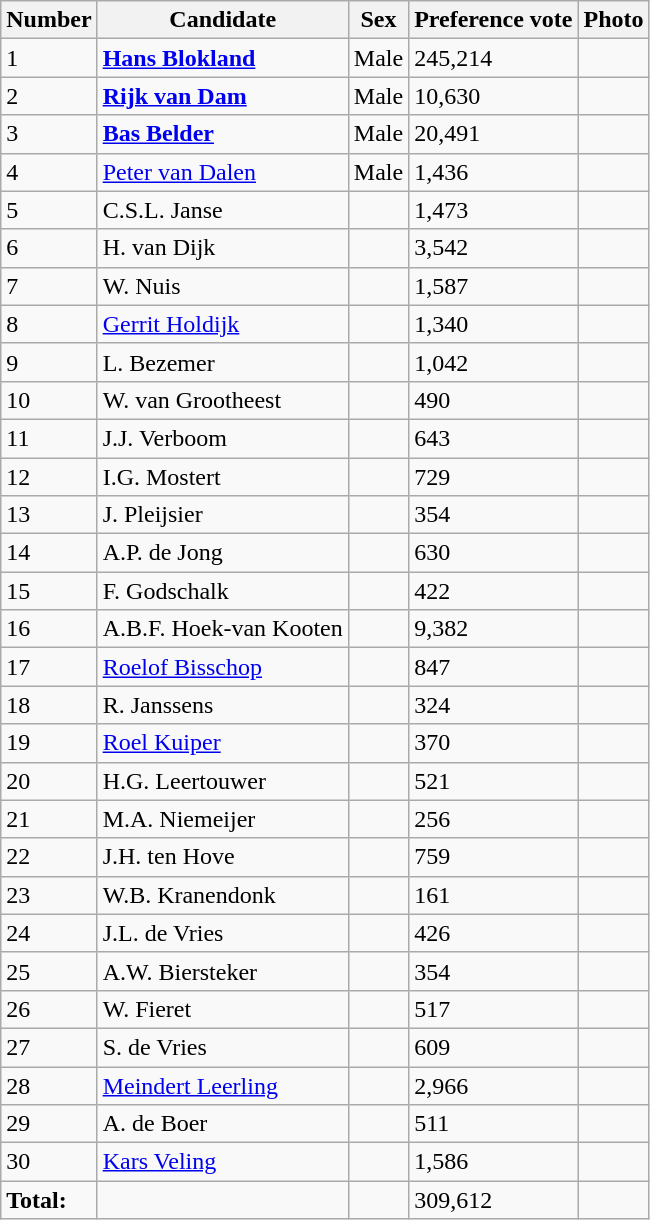<table class="wikitable vatop">
<tr>
<th>Number</th>
<th>Candidate</th>
<th>Sex</th>
<th>Preference vote</th>
<th>Photo</th>
</tr>
<tr>
<td>1</td>
<td><strong><a href='#'>Hans Blokland</a></strong></td>
<td>Male</td>
<td>245,214</td>
<td></td>
</tr>
<tr>
<td>2</td>
<td><strong><a href='#'>Rijk van Dam</a></strong></td>
<td>Male</td>
<td>10,630</td>
<td></td>
</tr>
<tr>
<td>3</td>
<td><strong><a href='#'>Bas Belder</a></strong></td>
<td>Male</td>
<td>20,491</td>
<td></td>
</tr>
<tr>
<td>4</td>
<td><a href='#'>Peter van Dalen</a></td>
<td>Male</td>
<td>1,436</td>
<td></td>
</tr>
<tr>
<td>5</td>
<td>C.S.L. Janse</td>
<td></td>
<td>1,473</td>
<td></td>
</tr>
<tr>
<td>6</td>
<td>H. van Dijk</td>
<td></td>
<td>3,542</td>
<td></td>
</tr>
<tr>
<td>7</td>
<td>W. Nuis</td>
<td></td>
<td>1,587</td>
<td></td>
</tr>
<tr>
<td>8</td>
<td><a href='#'>Gerrit Holdijk</a></td>
<td></td>
<td>1,340</td>
<td></td>
</tr>
<tr>
<td>9</td>
<td>L. Bezemer</td>
<td></td>
<td>1,042</td>
<td></td>
</tr>
<tr>
<td>10</td>
<td>W. van Grootheest</td>
<td></td>
<td>490</td>
<td></td>
</tr>
<tr>
<td>11</td>
<td>J.J. Verboom</td>
<td></td>
<td>643</td>
<td></td>
</tr>
<tr>
<td>12</td>
<td>I.G. Mostert</td>
<td></td>
<td>729</td>
<td></td>
</tr>
<tr>
<td>13</td>
<td>J. Pleijsier</td>
<td></td>
<td>354</td>
<td></td>
</tr>
<tr>
<td>14</td>
<td>A.P. de Jong</td>
<td></td>
<td>630</td>
<td></td>
</tr>
<tr>
<td>15</td>
<td>F. Godschalk</td>
<td></td>
<td>422</td>
<td></td>
</tr>
<tr>
<td>16</td>
<td>A.B.F. Hoek-van Kooten</td>
<td></td>
<td>9,382</td>
<td></td>
</tr>
<tr>
<td>17</td>
<td><a href='#'>Roelof Bisschop</a></td>
<td></td>
<td>847</td>
<td></td>
</tr>
<tr>
<td>18</td>
<td>R. Janssens</td>
<td></td>
<td>324</td>
<td></td>
</tr>
<tr>
<td>19</td>
<td><a href='#'>Roel Kuiper</a></td>
<td></td>
<td>370</td>
<td></td>
</tr>
<tr>
<td>20</td>
<td>H.G. Leertouwer</td>
<td></td>
<td>521</td>
<td></td>
</tr>
<tr>
<td>21</td>
<td>M.A. Niemeijer</td>
<td></td>
<td>256</td>
<td></td>
</tr>
<tr>
<td>22</td>
<td>J.H. ten Hove</td>
<td></td>
<td>759</td>
<td></td>
</tr>
<tr>
<td>23</td>
<td>W.B. Kranendonk</td>
<td></td>
<td>161</td>
<td></td>
</tr>
<tr>
<td>24</td>
<td>J.L. de Vries</td>
<td></td>
<td>426</td>
<td></td>
</tr>
<tr>
<td>25</td>
<td>A.W. Biersteker</td>
<td></td>
<td>354</td>
<td></td>
</tr>
<tr>
<td>26</td>
<td>W. Fieret</td>
<td></td>
<td>517</td>
<td></td>
</tr>
<tr>
<td>27</td>
<td>S. de Vries</td>
<td></td>
<td>609</td>
<td></td>
</tr>
<tr>
<td>28</td>
<td><a href='#'>Meindert Leerling</a></td>
<td></td>
<td>2,966</td>
<td></td>
</tr>
<tr>
<td>29</td>
<td>A. de Boer</td>
<td></td>
<td>511</td>
<td></td>
</tr>
<tr>
<td>30</td>
<td><a href='#'>Kars Veling</a></td>
<td></td>
<td>1,586</td>
<td></td>
</tr>
<tr>
<td><strong>Total:</strong></td>
<td></td>
<td></td>
<td>309,612</td>
<td></td>
</tr>
</table>
